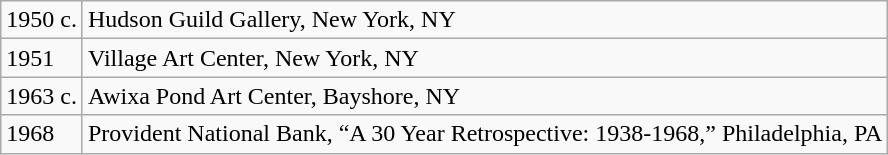<table class="wikitable">
<tr>
<td>1950 c.</td>
<td>Hudson Guild Gallery, New York, NY</td>
</tr>
<tr>
<td>1951</td>
<td>Village Art Center, New York, NY</td>
</tr>
<tr>
<td>1963 c.</td>
<td>Awixa Pond Art Center, Bayshore, NY</td>
</tr>
<tr>
<td>1968</td>
<td>Provident National Bank, “A 30 Year Retrospective: 1938-1968,” Philadelphia, PA</td>
</tr>
</table>
